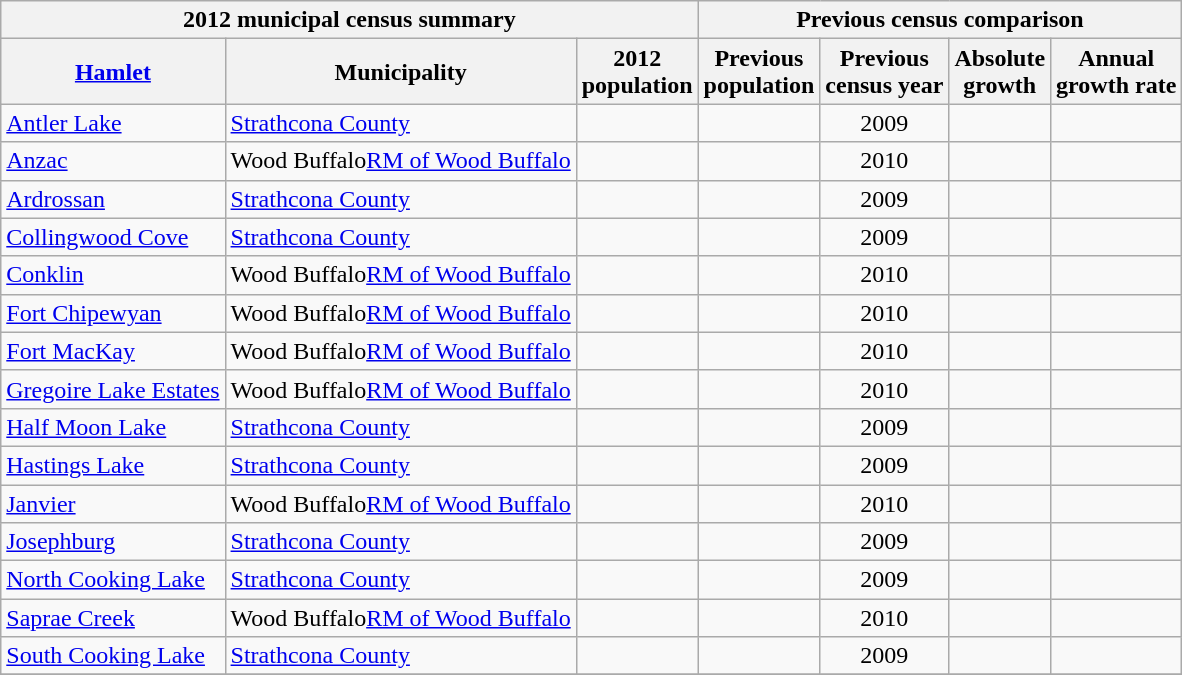<table class="wikitable sortable">
<tr>
<th colspan=3 class=unsortable>2012 municipal census summary</th>
<th colspan=4 class=unsortable>Previous census comparison</th>
</tr>
<tr>
<th><a href='#'>Hamlet</a></th>
<th>Municipality</th>
<th>2012<br>population<br></th>
<th>Previous<br>population<br></th>
<th>Previous<br>census year<br></th>
<th>Absolute<br>growth</th>
<th>Annual<br>growth rate</th>
</tr>
<tr>
<td><a href='#'>Antler Lake</a></td>
<td><a href='#'>Strathcona County</a></td>
<td align=center></td>
<td align=center></td>
<td align=center>2009</td>
<td align=center></td>
<td align=center></td>
</tr>
<tr>
<td><a href='#'>Anzac</a></td>
<td><span>Wood Buffalo</span><a href='#'>RM of Wood Buffalo</a></td>
<td align=center></td>
<td align=center></td>
<td align=center>2010</td>
<td align=center></td>
<td align=center></td>
</tr>
<tr>
<td><a href='#'>Ardrossan</a></td>
<td><a href='#'>Strathcona County</a></td>
<td align=center></td>
<td align=center></td>
<td align=center>2009</td>
<td align=center></td>
<td align=center></td>
</tr>
<tr>
<td><a href='#'>Collingwood Cove</a></td>
<td><a href='#'>Strathcona County</a></td>
<td align=center></td>
<td align=center></td>
<td align=center>2009</td>
<td align=center></td>
<td align=center></td>
</tr>
<tr>
<td><a href='#'>Conklin</a></td>
<td><span>Wood Buffalo</span><a href='#'>RM of Wood Buffalo</a></td>
<td align=center></td>
<td align=center></td>
<td align=center>2010</td>
<td align=center></td>
<td align=center></td>
</tr>
<tr>
<td><a href='#'>Fort Chipewyan</a></td>
<td><span>Wood Buffalo</span><a href='#'>RM of Wood Buffalo</a></td>
<td align=center></td>
<td align=center></td>
<td align=center>2010</td>
<td align=center></td>
<td align=center></td>
</tr>
<tr>
<td><a href='#'>Fort MacKay</a></td>
<td><span>Wood Buffalo</span><a href='#'>RM of Wood Buffalo</a></td>
<td align=center></td>
<td align=center></td>
<td align=center>2010</td>
<td align=center></td>
<td align=center></td>
</tr>
<tr>
<td><a href='#'>Gregoire Lake Estates</a></td>
<td><span>Wood Buffalo</span><a href='#'>RM of Wood Buffalo</a></td>
<td align=center></td>
<td align=center></td>
<td align=center>2010</td>
<td align=center></td>
<td align=center></td>
</tr>
<tr>
<td><a href='#'>Half Moon Lake</a></td>
<td><a href='#'>Strathcona County</a></td>
<td align=center></td>
<td align=center></td>
<td align=center>2009</td>
<td align=center></td>
<td align=center></td>
</tr>
<tr>
<td><a href='#'>Hastings Lake</a></td>
<td><a href='#'>Strathcona County</a></td>
<td align=center></td>
<td align=center></td>
<td align=center>2009</td>
<td align=center></td>
<td align=center></td>
</tr>
<tr>
<td><a href='#'>Janvier</a></td>
<td><span>Wood Buffalo</span><a href='#'>RM of Wood Buffalo</a></td>
<td align=center></td>
<td align=center></td>
<td align=center>2010</td>
<td align=center></td>
<td align=center></td>
</tr>
<tr>
<td><a href='#'>Josephburg</a></td>
<td><a href='#'>Strathcona County</a></td>
<td align=center></td>
<td align=center></td>
<td align=center>2009</td>
<td align=center></td>
<td align=center></td>
</tr>
<tr>
<td><a href='#'>North Cooking Lake</a></td>
<td><a href='#'>Strathcona County</a></td>
<td align=center></td>
<td align=center></td>
<td align=center>2009</td>
<td align=center></td>
<td align=center></td>
</tr>
<tr>
<td><a href='#'>Saprae Creek</a></td>
<td><span>Wood Buffalo</span><a href='#'>RM of Wood Buffalo</a></td>
<td align=center></td>
<td align=center></td>
<td align=center>2010</td>
<td align=center></td>
<td align=center></td>
</tr>
<tr>
<td><a href='#'>South Cooking Lake</a></td>
<td><a href='#'>Strathcona County</a></td>
<td align=center></td>
<td align=center></td>
<td align=center>2009</td>
<td align=center></td>
<td align=center></td>
</tr>
<tr>
</tr>
</table>
